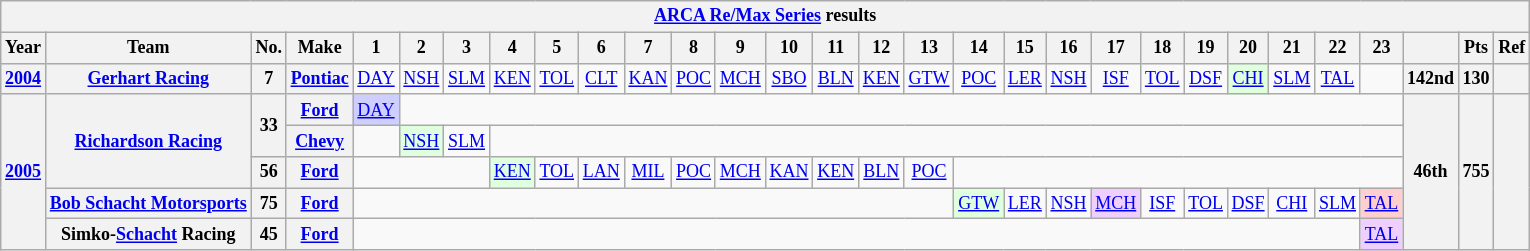<table class="wikitable" style="text-align:center; font-size:75%">
<tr>
<th colspan=30><a href='#'>ARCA Re/Max Series</a> results</th>
</tr>
<tr>
<th>Year</th>
<th>Team</th>
<th>No.</th>
<th>Make</th>
<th>1</th>
<th>2</th>
<th>3</th>
<th>4</th>
<th>5</th>
<th>6</th>
<th>7</th>
<th>8</th>
<th>9</th>
<th>10</th>
<th>11</th>
<th>12</th>
<th>13</th>
<th>14</th>
<th>15</th>
<th>16</th>
<th>17</th>
<th>18</th>
<th>19</th>
<th>20</th>
<th>21</th>
<th>22</th>
<th>23</th>
<th></th>
<th>Pts</th>
<th>Ref</th>
</tr>
<tr>
<th><a href='#'>2004</a></th>
<th><a href='#'>Gerhart Racing</a></th>
<th>7</th>
<th><a href='#'>Pontiac</a></th>
<td><a href='#'>DAY</a></td>
<td><a href='#'>NSH</a></td>
<td><a href='#'>SLM</a></td>
<td><a href='#'>KEN</a></td>
<td><a href='#'>TOL</a></td>
<td><a href='#'>CLT</a></td>
<td><a href='#'>KAN</a></td>
<td><a href='#'>POC</a></td>
<td><a href='#'>MCH</a></td>
<td><a href='#'>SBO</a></td>
<td><a href='#'>BLN</a></td>
<td><a href='#'>KEN</a></td>
<td><a href='#'>GTW</a></td>
<td><a href='#'>POC</a></td>
<td><a href='#'>LER</a></td>
<td><a href='#'>NSH</a></td>
<td><a href='#'>ISF</a></td>
<td><a href='#'>TOL</a></td>
<td><a href='#'>DSF</a></td>
<td style="background:#DFFFDF;"><a href='#'>CHI</a><br></td>
<td><a href='#'>SLM</a></td>
<td><a href='#'>TAL</a></td>
<td></td>
<th>142nd</th>
<th>130</th>
<th></th>
</tr>
<tr>
<th rowspan=5><a href='#'>2005</a></th>
<th rowspan=3><a href='#'>Richardson Racing</a></th>
<th rowspan=2>33</th>
<th><a href='#'>Ford</a></th>
<td style="background:#CFCFFF;"><a href='#'>DAY</a><br></td>
<td colspan=22></td>
<th rowspan=5>46th</th>
<th rowspan=5>755</th>
<th rowspan=5></th>
</tr>
<tr>
<th><a href='#'>Chevy</a></th>
<td></td>
<td style="background:#DFFFDF;"><a href='#'>NSH</a><br></td>
<td><a href='#'>SLM</a></td>
<td colspan=20></td>
</tr>
<tr>
<th>56</th>
<th><a href='#'>Ford</a></th>
<td colspan=3></td>
<td style="background:#DFFFDF;"><a href='#'>KEN</a><br></td>
<td><a href='#'>TOL</a></td>
<td><a href='#'>LAN</a></td>
<td><a href='#'>MIL</a></td>
<td><a href='#'>POC</a></td>
<td><a href='#'>MCH</a></td>
<td><a href='#'>KAN</a></td>
<td><a href='#'>KEN</a></td>
<td><a href='#'>BLN</a></td>
<td><a href='#'>POC</a></td>
<td colspan=10></td>
</tr>
<tr>
<th><a href='#'>Bob Schacht Motorsports</a></th>
<th>75</th>
<th><a href='#'>Ford</a></th>
<td colspan=13></td>
<td style="background:#DFFFDF;"><a href='#'>GTW</a><br></td>
<td><a href='#'>LER</a></td>
<td><a href='#'>NSH</a></td>
<td style="background:#EFCFFF;"><a href='#'>MCH</a><br></td>
<td><a href='#'>ISF</a></td>
<td><a href='#'>TOL</a></td>
<td><a href='#'>DSF</a></td>
<td><a href='#'>CHI</a></td>
<td><a href='#'>SLM</a></td>
<td style="background:#FFCFCF;"><a href='#'>TAL</a><br></td>
</tr>
<tr>
<th>Simko-<a href='#'>Schacht</a> Racing</th>
<th>45</th>
<th><a href='#'>Ford</a></th>
<td colspan=22></td>
<td style="background:#EFCFFF;"><a href='#'>TAL</a><br></td>
</tr>
</table>
